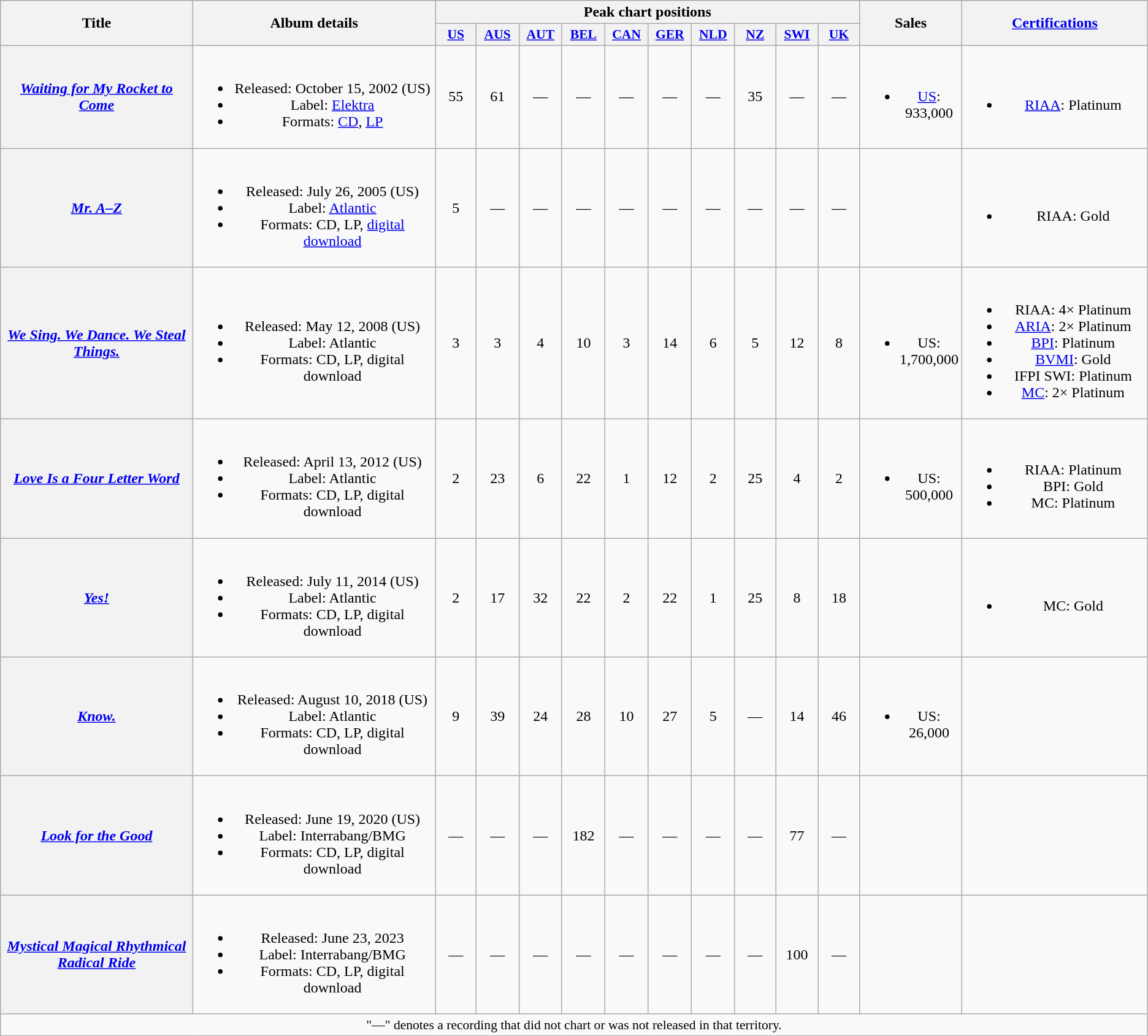<table class="wikitable plainrowheaders" style="text-align:center;">
<tr>
<th scope="col" rowspan="2" style="width:15em;">Title</th>
<th scope="col" rowspan="2" style="width:18em;">Album details</th>
<th scope="col" colspan="10">Peak chart positions</th>
<th scope="col" rowspan="2">Sales</th>
<th scope="col" rowspan="2" style="width:14em;"><a href='#'>Certifications</a></th>
</tr>
<tr>
<th scope="col" style="width:3em;font-size:90%;"><a href='#'>US</a><br></th>
<th scope="col" style="width:3em;font-size:90%;"><a href='#'>AUS</a><br></th>
<th scope="col" style="width:3em;font-size:90%;"><a href='#'>AUT</a><br></th>
<th scope="col" style="width:3em;font-size:90%;"><a href='#'>BEL</a><br></th>
<th scope="col" style="width:3em;font-size:90%;"><a href='#'>CAN</a><br></th>
<th scope="col" style="width:3em;font-size:90%;"><a href='#'>GER</a><br></th>
<th scope="col" style="width:3em;font-size:90%;"><a href='#'>NLD</a><br></th>
<th scope="col" style="width:3em;font-size:90%;"><a href='#'>NZ</a><br></th>
<th scope="col" style="width:3em;font-size:90%;"><a href='#'>SWI</a><br></th>
<th scope="col" style="width:3em;font-size:90%;"><a href='#'>UK</a><br></th>
</tr>
<tr>
<th scope="row"><em><a href='#'>Waiting for My Rocket to Come</a></em></th>
<td><br><ul><li>Released: October 15, 2002 <span>(US)</span></li><li>Label: <a href='#'>Elektra</a></li><li>Formats: <a href='#'>CD</a>, <a href='#'>LP</a></li></ul></td>
<td>55</td>
<td>61</td>
<td>—</td>
<td>—</td>
<td>—</td>
<td>—</td>
<td>—</td>
<td>35</td>
<td>—</td>
<td>—</td>
<td><br><ul><li><a href='#'>US</a>: 933,000</li></ul></td>
<td><br><ul><li><a href='#'>RIAA</a>: Platinum</li></ul></td>
</tr>
<tr>
<th scope="row"><em><a href='#'>Mr. A–Z</a></em></th>
<td><br><ul><li>Released: July 26, 2005 <span>(US)</span></li><li>Label: <a href='#'>Atlantic</a></li><li>Formats: CD, LP, <a href='#'>digital download</a></li></ul></td>
<td>5</td>
<td>—</td>
<td>—</td>
<td>—</td>
<td>—</td>
<td>—</td>
<td>—</td>
<td>—</td>
<td>—</td>
<td>—</td>
<td></td>
<td><br><ul><li>RIAA: Gold</li></ul></td>
</tr>
<tr>
<th scope="row"><em><a href='#'>We Sing. We Dance. We Steal Things.</a></em></th>
<td><br><ul><li>Released: May 12, 2008 <span>(US)</span></li><li>Label: Atlantic</li><li>Formats: CD, LP, digital download</li></ul></td>
<td>3</td>
<td>3</td>
<td>4</td>
<td>10</td>
<td>3</td>
<td>14</td>
<td>6</td>
<td>5</td>
<td>12</td>
<td>8</td>
<td><br><ul><li>US: 1,700,000</li></ul></td>
<td><br><ul><li>RIAA: 4× Platinum</li><li><a href='#'>ARIA</a>: 2× Platinum</li><li><a href='#'>BPI</a>: Platinum</li><li><a href='#'>BVMI</a>: Gold</li><li>IFPI SWI: Platinum</li><li><a href='#'>MC</a>: 2× Platinum</li></ul></td>
</tr>
<tr>
<th scope="row"><em><a href='#'>Love Is a Four Letter Word</a></em></th>
<td><br><ul><li>Released: April 13, 2012 <span>(US)</span></li><li>Label: Atlantic</li><li>Formats: CD, LP, digital download</li></ul></td>
<td>2</td>
<td>23</td>
<td>6</td>
<td>22</td>
<td>1</td>
<td>12</td>
<td>2</td>
<td>25</td>
<td>4</td>
<td>2</td>
<td><br><ul><li>US: 500,000</li></ul></td>
<td><br><ul><li>RIAA: Platinum</li><li>BPI: Gold</li><li>MC: Platinum</li></ul></td>
</tr>
<tr>
<th scope="row"><em><a href='#'>Yes!</a></em></th>
<td><br><ul><li>Released: July 11, 2014 <span>(US)</span></li><li>Label: Atlantic</li><li>Formats: CD, LP, digital download</li></ul></td>
<td>2</td>
<td>17</td>
<td>32</td>
<td>22</td>
<td>2</td>
<td>22</td>
<td>1</td>
<td>25</td>
<td>8</td>
<td>18</td>
<td></td>
<td><br><ul><li>MC: Gold</li></ul></td>
</tr>
<tr>
<th scope="row"><em><a href='#'>Know.</a></em></th>
<td><br><ul><li>Released: August 10, 2018 <span>(US)</span></li><li>Label: Atlantic</li><li>Formats: CD, LP, digital download</li></ul></td>
<td>9</td>
<td>39</td>
<td>24</td>
<td>28</td>
<td>10</td>
<td>27</td>
<td>5</td>
<td>—</td>
<td>14</td>
<td>46</td>
<td><br><ul><li>US: 26,000</li></ul></td>
<td></td>
</tr>
<tr>
<th scope="row"><em><a href='#'>Look for the Good</a></em></th>
<td><br><ul><li>Released: June 19, 2020 <span>(US)</span></li><li>Label: Interrabang/BMG</li><li>Formats: CD, LP, digital download</li></ul></td>
<td>—</td>
<td>—</td>
<td>—</td>
<td>182</td>
<td>—</td>
<td>—</td>
<td>—</td>
<td>—</td>
<td>77</td>
<td>—</td>
<td></td>
<td></td>
</tr>
<tr>
<th scope="row"><em><a href='#'>Mystical Magical Rhythmical Radical Ride</a></em></th>
<td><br><ul><li>Released: June 23, 2023</li><li>Label: Interrabang/BMG</li><li>Formats: CD, LP, digital download</li></ul></td>
<td>—</td>
<td>—</td>
<td>—</td>
<td>—</td>
<td>—</td>
<td>—</td>
<td>—</td>
<td>—</td>
<td>100</td>
<td>—</td>
<td></td>
<td></td>
</tr>
<tr>
<td colspan="15" style="font-size:90%">"—" denotes a recording that did not chart or was not released in that territory.</td>
</tr>
</table>
